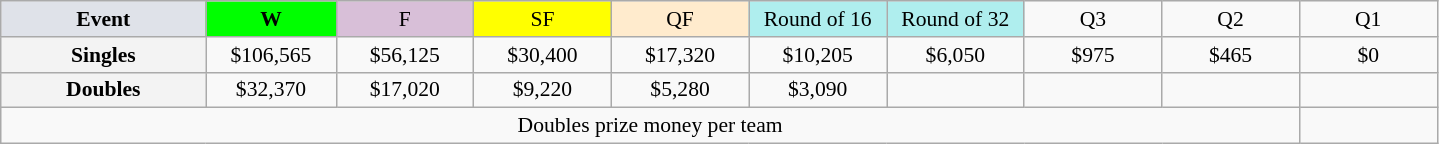<table class=wikitable style=font-size:90%;text-align:center>
<tr>
<td style="width:130px; background:#dfe2e9;"><strong>Event</strong></td>
<td style="width:80px; background:lime;"><strong>W</strong></td>
<td style="width:85px; background:thistle;">F</td>
<td style="width:85px; background:#ff0;">SF</td>
<td style="width:85px; background:#ffebcd;">QF</td>
<td style="width:85px; background:#afeeee;">Round of 16</td>
<td style="width:85px; background:#afeeee;">Round of 32</td>
<td width=85>Q3</td>
<td width=85>Q2</td>
<td width=85>Q1</td>
</tr>
<tr>
<td style="background:#f3f3f3;"><strong>Singles</strong></td>
<td>$106,565</td>
<td>$56,125</td>
<td>$30,400</td>
<td>$17,320</td>
<td>$10,205</td>
<td>$6,050</td>
<td>$975</td>
<td>$465</td>
<td>$0</td>
</tr>
<tr>
<td style="background:#f3f3f3;"><strong>Doubles</strong></td>
<td>$32,370</td>
<td>$17,020</td>
<td>$9,220</td>
<td>$5,280</td>
<td>$3,090</td>
<td></td>
<td></td>
<td></td>
<td></td>
</tr>
<tr>
<td colspan=9>Doubles prize money per team</td>
</tr>
</table>
